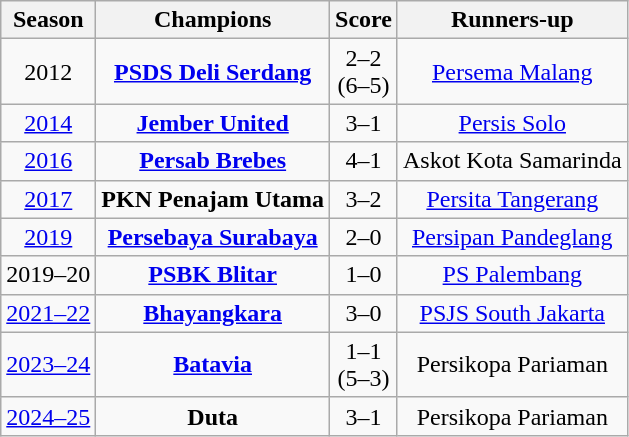<table class="wikitable" style="text-align:center;">
<tr>
<th>Season</th>
<th>Champions</th>
<th>Score</th>
<th>Runners-up</th>
</tr>
<tr>
<td>2012</td>
<td><strong><a href='#'>PSDS Deli Serdang</a></strong></td>
<td>2–2<br>(6–5) </td>
<td><a href='#'>Persema Malang</a></td>
</tr>
<tr>
<td><a href='#'>2014</a></td>
<td><strong><a href='#'>Jember United</a></strong></td>
<td>3–1</td>
<td><a href='#'>Persis Solo</a></td>
</tr>
<tr>
<td><a href='#'>2016</a></td>
<td><strong><a href='#'>Persab Brebes</a></strong></td>
<td>4–1</td>
<td>Askot Kota Samarinda</td>
</tr>
<tr>
<td><a href='#'>2017</a></td>
<td><strong>PKN Penajam Utama</strong></td>
<td>3–2</td>
<td><a href='#'>Persita Tangerang</a></td>
</tr>
<tr>
<td><a href='#'>2019</a></td>
<td><strong><a href='#'>Persebaya Surabaya</a></strong></td>
<td>2–0</td>
<td><a href='#'>Persipan Pandeglang</a></td>
</tr>
<tr>
<td>2019–20</td>
<td><strong><a href='#'>PSBK Blitar</a></strong></td>
<td>1–0</td>
<td><a href='#'>PS Palembang</a></td>
</tr>
<tr>
<td><a href='#'>2021–22</a></td>
<td><strong><a href='#'>Bhayangkara</a></strong></td>
<td>3–0</td>
<td><a href='#'>PSJS South Jakarta</a></td>
</tr>
<tr>
<td><a href='#'>2023–24</a></td>
<td><strong><a href='#'>Batavia</a></strong></td>
<td>1–1<br>(5–3) </td>
<td>Persikopa Pariaman</td>
</tr>
<tr>
<td><a href='#'>2024–25</a></td>
<td><strong>Duta</strong></td>
<td>3–1</td>
<td>Persikopa Pariaman</td>
</tr>
</table>
